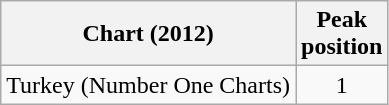<table class="wikitable">
<tr>
<th>Chart (2012)</th>
<th>Peak<br>position</th>
</tr>
<tr>
<td>Turkey (Number One Charts)</td>
<td align="center">1</td>
</tr>
</table>
